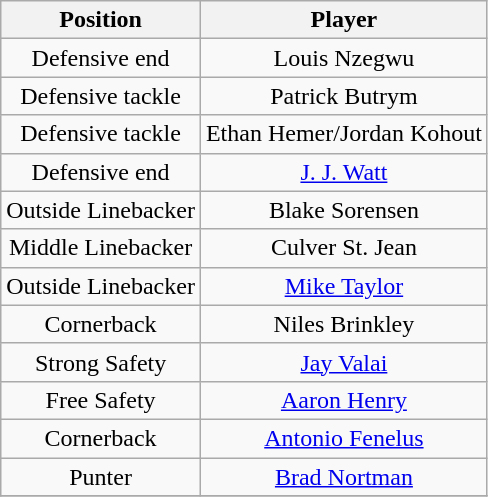<table class="wikitable" style="text-align: center;">
<tr>
<th>Position</th>
<th>Player</th>
</tr>
<tr>
<td>Defensive end</td>
<td>Louis Nzegwu</td>
</tr>
<tr>
<td>Defensive tackle</td>
<td>Patrick Butrym</td>
</tr>
<tr>
<td>Defensive tackle</td>
<td>Ethan Hemer/Jordan Kohout</td>
</tr>
<tr>
<td>Defensive end</td>
<td><a href='#'>J. J. Watt</a></td>
</tr>
<tr>
<td>Outside Linebacker</td>
<td>Blake Sorensen</td>
</tr>
<tr>
<td>Middle Linebacker</td>
<td>Culver St. Jean</td>
</tr>
<tr>
<td>Outside Linebacker</td>
<td><a href='#'>Mike Taylor</a></td>
</tr>
<tr>
<td>Cornerback</td>
<td>Niles Brinkley</td>
</tr>
<tr>
<td>Strong Safety</td>
<td><a href='#'>Jay Valai</a></td>
</tr>
<tr>
<td>Free Safety</td>
<td><a href='#'>Aaron Henry</a></td>
</tr>
<tr>
<td>Cornerback</td>
<td><a href='#'>Antonio Fenelus</a></td>
</tr>
<tr>
<td>Punter</td>
<td><a href='#'>Brad Nortman</a></td>
</tr>
<tr>
</tr>
</table>
